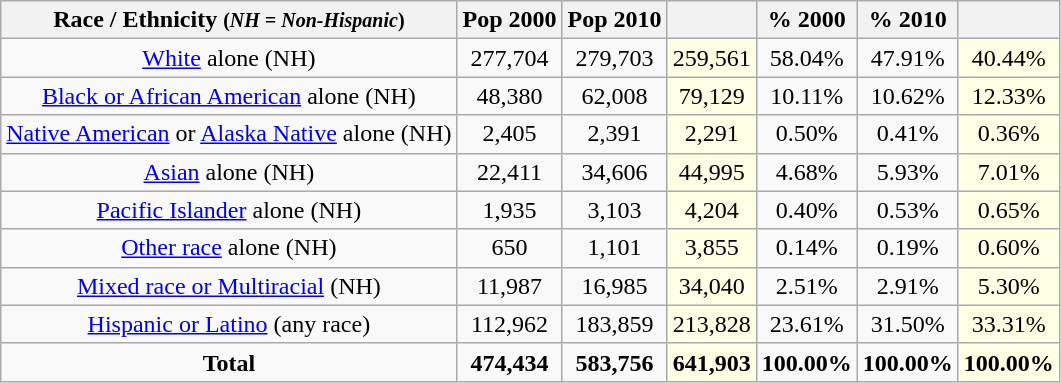<table class="wikitable" style="text-align:center;">
<tr>
<th>Race / Ethnicity <small>(<em>NH = Non-Hispanic</em>)</small></th>
<th>Pop 2000</th>
<th>Pop 2010</th>
<th></th>
<th>% 2000</th>
<th>% 2010</th>
<th></th>
</tr>
<tr>
<td><a href='#'>White</a> alone (NH)</td>
<td>277,704</td>
<td>279,703</td>
<td style="background: #ffffe6; ">259,561</td>
<td>58.04%</td>
<td>47.91%</td>
<td style="background: #ffffe6; ">40.44%</td>
</tr>
<tr>
<td><a href='#'>Black or African American</a> alone (NH)</td>
<td>48,380</td>
<td>62,008</td>
<td style="background: #ffffe6; ">79,129</td>
<td>10.11%</td>
<td>10.62%</td>
<td style="background: #ffffe6; ">12.33%</td>
</tr>
<tr>
<td><a href='#'>Native American</a> or <a href='#'>Alaska Native</a> alone (NH)</td>
<td>2,405</td>
<td>2,391</td>
<td style="background: #ffffe6; ">2,291</td>
<td>0.50%</td>
<td>0.41%</td>
<td style="background: #ffffe6; ">0.36%</td>
</tr>
<tr>
<td><a href='#'>Asian</a> alone (NH)</td>
<td>22,411</td>
<td>34,606</td>
<td style="background: #ffffe6; ">44,995</td>
<td>4.68%</td>
<td>5.93%</td>
<td style="background: #ffffe6; ">7.01%</td>
</tr>
<tr>
<td><a href='#'>Pacific Islander</a> alone (NH)</td>
<td>1,935</td>
<td>3,103</td>
<td style="background: #ffffe6; ">4,204</td>
<td>0.40%</td>
<td>0.53%</td>
<td style="background: #ffffe6; ">0.65%</td>
</tr>
<tr>
<td><a href='#'>Other race</a> alone (NH)</td>
<td>650</td>
<td>1,101</td>
<td style="background: #ffffe6; ">3,855</td>
<td>0.14%</td>
<td>0.19%</td>
<td style="background: #ffffe6; ">0.60%</td>
</tr>
<tr>
<td><a href='#'>Mixed race or Multiracial</a> (NH)</td>
<td>11,987</td>
<td>16,985</td>
<td style="background: #ffffe6; ">34,040</td>
<td>2.51%</td>
<td>2.91%</td>
<td style="background: #ffffe6; ">5.30%</td>
</tr>
<tr>
<td><a href='#'>Hispanic or Latino</a> (any race)</td>
<td>112,962</td>
<td>183,859</td>
<td style="background: #ffffe6; ">213,828</td>
<td>23.61%</td>
<td>31.50%</td>
<td style="background: #ffffe6; ">33.31%</td>
</tr>
<tr>
<td><strong>Total</strong></td>
<td><strong>474,434</strong></td>
<td><strong>583,756</strong></td>
<td style="background: #ffffe6; "><strong>641,903</strong></td>
<td><strong>100.00%</strong></td>
<td><strong>100.00%</strong></td>
<td style="background: #ffffe6; "><strong>100.00%</strong></td>
</tr>
</table>
